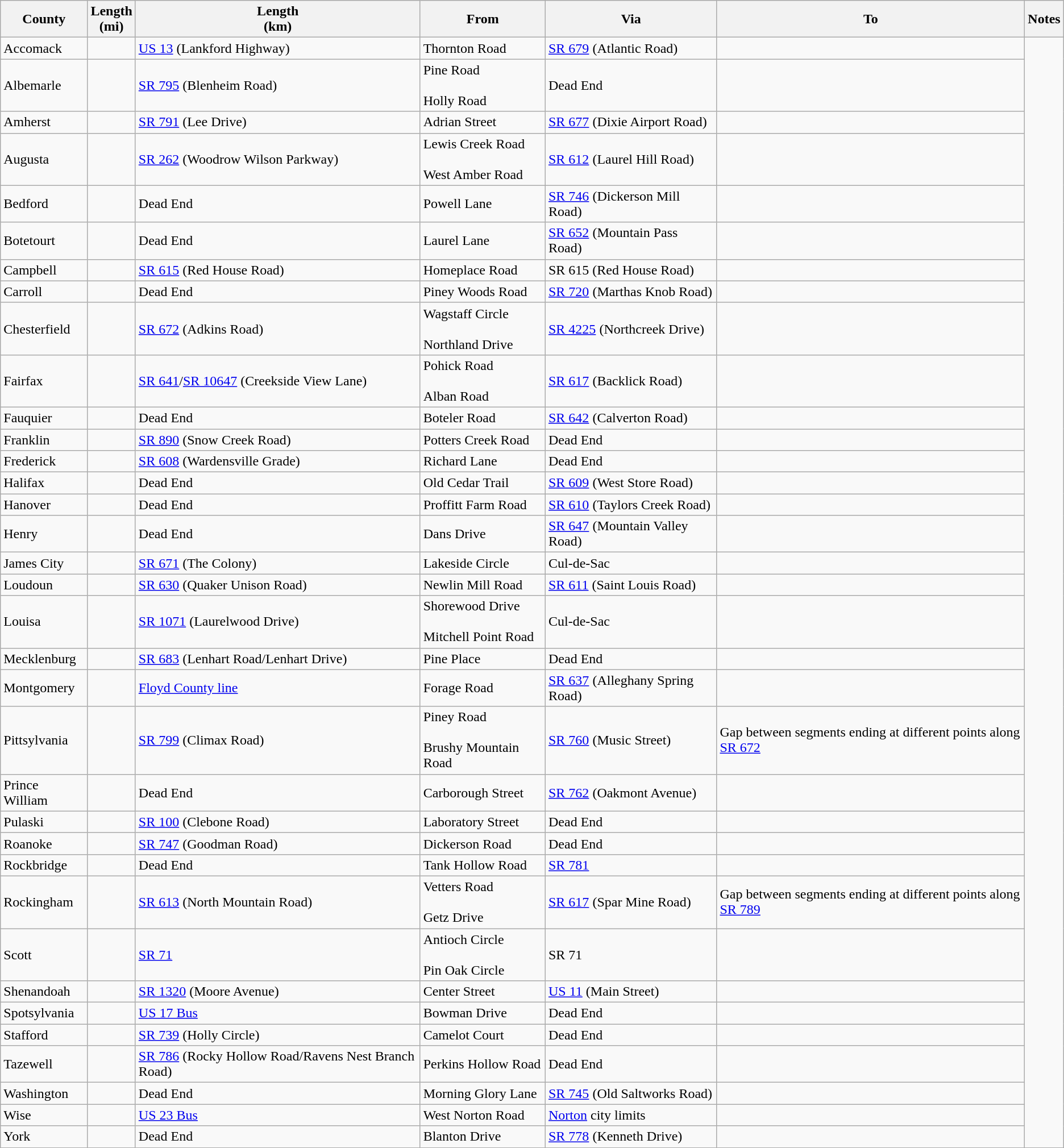<table class="wikitable sortable">
<tr>
<th>County</th>
<th>Length<br>(mi)</th>
<th>Length<br>(km)</th>
<th class="unsortable">From</th>
<th class="unsortable">Via</th>
<th class="unsortable">To</th>
<th class="unsortable">Notes</th>
</tr>
<tr>
<td id="Accomack">Accomack</td>
<td></td>
<td><a href='#'>US 13</a> (Lankford Highway)</td>
<td>Thornton Road</td>
<td><a href='#'>SR 679</a> (Atlantic Road)</td>
<td></td>
</tr>
<tr>
<td id="Albemarle">Albemarle</td>
<td></td>
<td><a href='#'>SR 795</a> (Blenheim Road)</td>
<td>Pine Road<br><br>Holly Road</td>
<td>Dead End</td>
<td><br>
</td>
</tr>
<tr>
<td id="Amherst">Amherst</td>
<td></td>
<td><a href='#'>SR 791</a> (Lee Drive)</td>
<td>Adrian Street</td>
<td><a href='#'>SR 677</a> (Dixie Airport Road)</td>
<td><br>
</td>
</tr>
<tr>
<td id="Augusta">Augusta</td>
<td></td>
<td><a href='#'>SR 262</a> (Woodrow Wilson Parkway)</td>
<td>Lewis Creek Road<br><br>West Amber Road</td>
<td><a href='#'>SR 612</a> (Laurel Hill Road)</td>
<td><br></td>
</tr>
<tr>
<td id="Bedford">Bedford</td>
<td></td>
<td>Dead End</td>
<td>Powell Lane</td>
<td><a href='#'>SR 746</a> (Dickerson Mill Road)</td>
<td><br></td>
</tr>
<tr>
<td id="Botetourt">Botetourt</td>
<td></td>
<td>Dead End</td>
<td>Laurel Lane</td>
<td><a href='#'>SR 652</a> (Mountain Pass Road)</td>
<td><br>

</td>
</tr>
<tr>
<td id="Campbell">Campbell</td>
<td></td>
<td><a href='#'>SR 615</a> (Red House Road)</td>
<td>Homeplace Road</td>
<td>SR 615 (Red House Road)</td>
<td><br></td>
</tr>
<tr>
<td id="Carroll">Carroll</td>
<td></td>
<td>Dead End</td>
<td>Piney Woods Road</td>
<td><a href='#'>SR 720</a> (Marthas Knob Road)</td>
<td><br>
</td>
</tr>
<tr>
<td id="Chesterfield">Chesterfield</td>
<td></td>
<td><a href='#'>SR 672</a> (Adkins Road)</td>
<td>Wagstaff Circle<br><br>Northland Drive</td>
<td><a href='#'>SR 4225</a> (Northcreek Drive)</td>
<td><br>





</td>
</tr>
<tr>
<td id="Fairfax">Fairfax</td>
<td></td>
<td><a href='#'>SR 641</a>/<a href='#'>SR 10647</a> (Creekside View Lane)</td>
<td>Pohick Road<br><br>Alban Road</td>
<td><a href='#'>SR 617</a> (Backlick Road)</td>
<td></td>
</tr>
<tr>
<td id="Fauquier">Fauquier</td>
<td></td>
<td>Dead End</td>
<td>Boteler Road</td>
<td><a href='#'>SR 642</a> (Calverton Road)</td>
<td><br>
</td>
</tr>
<tr>
<td id="Franklin">Franklin</td>
<td></td>
<td><a href='#'>SR 890</a> (Snow Creek Road)</td>
<td>Potters Creek Road</td>
<td>Dead End</td>
<td></td>
</tr>
<tr>
<td id="Frederick">Frederick</td>
<td></td>
<td><a href='#'>SR 608</a> (Wardensville Grade)</td>
<td>Richard Lane</td>
<td>Dead End</td>
<td><br>




</td>
</tr>
<tr>
<td id="Halifax">Halifax</td>
<td></td>
<td>Dead End</td>
<td>Old Cedar Trail</td>
<td><a href='#'>SR 609</a> (West Store Road)</td>
<td></td>
</tr>
<tr>
<td id="Hanover">Hanover</td>
<td></td>
<td>Dead End</td>
<td>Proffitt Farm Road</td>
<td><a href='#'>SR 610</a> (Taylors Creek Road)</td>
<td><br></td>
</tr>
<tr>
<td id="Henry">Henry</td>
<td></td>
<td>Dead End</td>
<td>Dans Drive</td>
<td><a href='#'>SR 647</a> (Mountain Valley Road)</td>
<td><br>
</td>
</tr>
<tr>
<td id="James City">James City</td>
<td></td>
<td><a href='#'>SR 671</a> (The Colony)</td>
<td>Lakeside Circle</td>
<td>Cul-de-Sac</td>
<td><br>



</td>
</tr>
<tr>
<td id="Loudoun">Loudoun</td>
<td></td>
<td><a href='#'>SR 630</a> (Quaker Unison Road)</td>
<td>Newlin Mill Road</td>
<td><a href='#'>SR 611</a> (Saint Louis Road)</td>
<td></td>
</tr>
<tr>
<td id="Louisa">Louisa</td>
<td></td>
<td><a href='#'>SR 1071</a> (Laurelwood Drive)</td>
<td>Shorewood Drive<br><br>Mitchell Point Road</td>
<td>Cul-de-Sac</td>
<td><br>

</td>
</tr>
<tr>
<td id="Mecklenburg">Mecklenburg</td>
<td></td>
<td><a href='#'>SR 683</a> (Lenhart Road/Lenhart Drive)</td>
<td>Pine Place</td>
<td>Dead End</td>
<td><br></td>
</tr>
<tr>
<td id="Montgomery">Montgomery</td>
<td></td>
<td><a href='#'>Floyd County line</a></td>
<td>Forage Road</td>
<td><a href='#'>SR 637</a> (Alleghany Spring Road)</td>
<td><br>






</td>
</tr>
<tr>
<td id="Pittsylvania">Pittsylvania</td>
<td></td>
<td><a href='#'>SR 799</a> (Climax Road)</td>
<td>Piney Road<br><br>Brushy Mountain Road</td>
<td><a href='#'>SR 760</a> (Music Street)</td>
<td>Gap between segments ending at different points along <a href='#'>SR 672</a><br>

</td>
</tr>
<tr>
<td id="Prince William">Prince William</td>
<td></td>
<td>Dead End</td>
<td>Carborough Street</td>
<td><a href='#'>SR 762</a> (Oakmont Avenue)</td>
<td></td>
</tr>
<tr>
<td id="Pulaski">Pulaski</td>
<td></td>
<td><a href='#'>SR 100</a> (Clebone Road)</td>
<td>Laboratory Street</td>
<td>Dead End</td>
<td><br>
</td>
</tr>
<tr>
<td id="Roanoke">Roanoke</td>
<td></td>
<td><a href='#'>SR 747</a> (Goodman Road)</td>
<td>Dickerson Road</td>
<td>Dead End</td>
<td></td>
</tr>
<tr>
<td id="Rockbridge">Rockbridge</td>
<td></td>
<td>Dead End</td>
<td>Tank Hollow Road</td>
<td><a href='#'>SR 781</a></td>
<td></td>
</tr>
<tr>
<td id="Rockingham">Rockingham</td>
<td></td>
<td><a href='#'>SR 613</a> (North Mountain Road)</td>
<td>Vetters Road<br><br>Getz Drive</td>
<td><a href='#'>SR 617</a> (Spar Mine Road)</td>
<td>Gap between segments ending at different points along <a href='#'>SR 789</a><br></td>
</tr>
<tr>
<td id="Scott">Scott</td>
<td></td>
<td><a href='#'>SR 71</a></td>
<td>Antioch Circle<br><br>Pin Oak Circle</td>
<td>SR 71</td>
<td></td>
</tr>
<tr>
<td id="Shenandoah">Shenandoah</td>
<td></td>
<td><a href='#'>SR 1320</a> (Moore Avenue)</td>
<td>Center Street</td>
<td><a href='#'>US 11</a> (Main Street)</td>
<td><br>
</td>
</tr>
<tr>
<td id="Spotsylvania">Spotsylvania</td>
<td></td>
<td><a href='#'>US 17 Bus</a></td>
<td>Bowman Drive</td>
<td>Dead End</td>
<td></td>
</tr>
<tr>
<td id="Stafford">Stafford</td>
<td></td>
<td><a href='#'>SR 739</a> (Holly Circle)</td>
<td>Camelot Court</td>
<td>Dead End</td>
<td><br>
</td>
</tr>
<tr>
<td id="Tazewell">Tazewell</td>
<td></td>
<td><a href='#'>SR 786</a> (Rocky Hollow Road/Ravens Nest Branch Road)</td>
<td>Perkins Hollow Road</td>
<td>Dead End</td>
<td><br></td>
</tr>
<tr>
<td id="Washington">Washington</td>
<td></td>
<td>Dead End</td>
<td>Morning Glory Lane</td>
<td><a href='#'>SR 745</a> (Old Saltworks Road)</td>
<td><br></td>
</tr>
<tr>
<td id="Wise">Wise</td>
<td></td>
<td><a href='#'>US 23 Bus</a></td>
<td>West Norton Road</td>
<td><a href='#'>Norton</a> city limits</td>
<td><br></td>
</tr>
<tr>
<td id="York">York</td>
<td></td>
<td>Dead End</td>
<td>Blanton Drive</td>
<td><a href='#'>SR 778</a> (Kenneth Drive)</td>
<td></td>
</tr>
</table>
